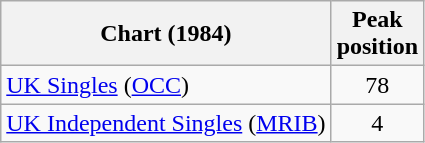<table class="wikitable sortable" style=margin-right:1em;margin-bottom:0;>
<tr>
<th scope="col">Chart (1984)</th>
<th scope="col">Peak<br>position</th>
</tr>
<tr>
<td><a href='#'>UK Singles</a> (<a href='#'>OCC</a>)</td>
<td style="text-align:center;">78</td>
</tr>
<tr>
<td><a href='#'>UK Independent Singles</a> (<a href='#'>MRIB</a>)</td>
<td style="text-align:center;">4</td>
</tr>
</table>
